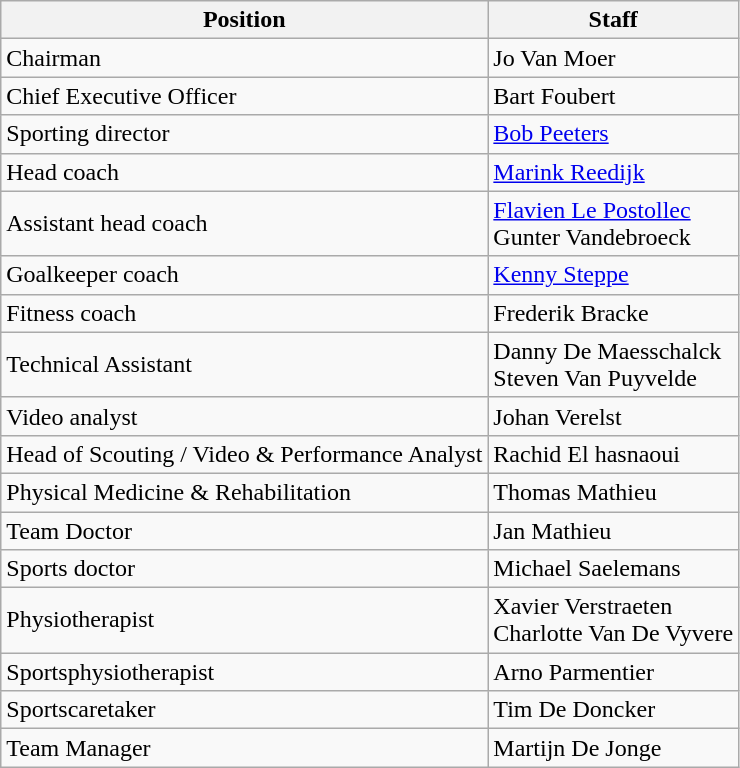<table class="wikitable">
<tr>
<th>Position</th>
<th>Staff</th>
</tr>
<tr>
<td>Chairman</td>
<td> Jo Van Moer</td>
</tr>
<tr>
<td>Chief Executive Officer</td>
<td> Bart Foubert</td>
</tr>
<tr>
<td>Sporting director</td>
<td> <a href='#'>Bob Peeters</a></td>
</tr>
<tr>
<td>Head coach</td>
<td> <a href='#'>Marink Reedijk</a></td>
</tr>
<tr>
<td>Assistant head coach</td>
<td>  <a href='#'>Flavien Le Postollec</a> <br>  Gunter Vandebroeck</td>
</tr>
<tr>
<td>Goalkeeper coach</td>
<td> <a href='#'>Kenny Steppe</a></td>
</tr>
<tr>
<td>Fitness coach</td>
<td> Frederik Bracke</td>
</tr>
<tr>
<td>Technical Assistant</td>
<td> Danny De Maesschalck <br>  Steven Van Puyvelde</td>
</tr>
<tr>
<td>Video analyst</td>
<td> Johan Verelst</td>
</tr>
<tr>
<td>Head of Scouting / Video & Performance Analyst</td>
<td> Rachid El hasnaoui</td>
</tr>
<tr>
<td>Physical Medicine & Rehabilitation</td>
<td> Thomas Mathieu</td>
</tr>
<tr>
<td>Team Doctor</td>
<td> Jan Mathieu</td>
</tr>
<tr>
<td>Sports doctor</td>
<td> Michael Saelemans</td>
</tr>
<tr>
<td>Physiotherapist</td>
<td> Xavier Verstraeten <br>  Charlotte Van De Vyvere</td>
</tr>
<tr>
<td>Sportsphysiotherapist</td>
<td> Arno Parmentier</td>
</tr>
<tr>
<td>Sportscaretaker</td>
<td> Tim De Doncker</td>
</tr>
<tr>
<td>Team Manager</td>
<td> Martijn De Jonge</td>
</tr>
</table>
